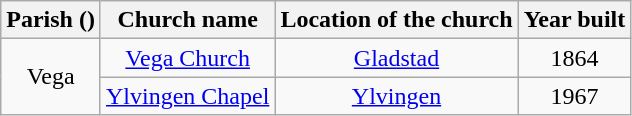<table class="wikitable" style="text-align:center">
<tr>
<th>Parish ()</th>
<th>Church name</th>
<th>Location of the church</th>
<th>Year built</th>
</tr>
<tr>
<td rowspan="2">Vega</td>
<td><a href='#'>Vega Church</a></td>
<td><a href='#'>Gladstad</a></td>
<td>1864</td>
</tr>
<tr>
<td><a href='#'>Ylvingen Chapel</a></td>
<td><a href='#'>Ylvingen</a></td>
<td>1967</td>
</tr>
</table>
